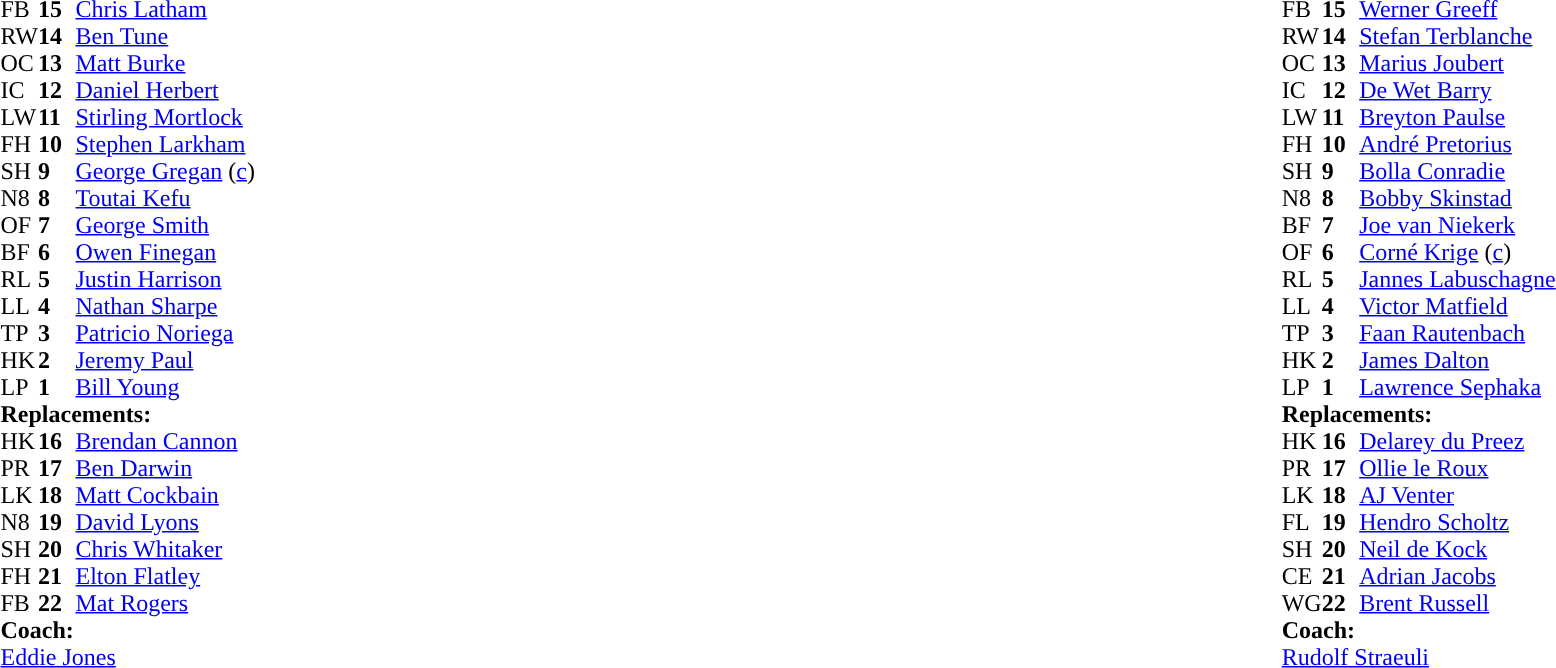<table style="width:100%">
<tr>
<td style="vertical-align:top;width:50%"><br><table cellspacing="0" cellpadding="0">
<tr>
<th width="25"></th>
<th width="25"></th>
</tr>
<tr>
<td>FB</td>
<td><strong>15</strong></td>
<td><a href='#'>Chris Latham</a></td>
</tr>
<tr>
<td>RW</td>
<td><strong>14</strong></td>
<td><a href='#'>Ben Tune</a></td>
</tr>
<tr>
<td>OC</td>
<td><strong>13</strong></td>
<td><a href='#'>Matt Burke</a></td>
</tr>
<tr>
<td>IC</td>
<td><strong>12</strong></td>
<td><a href='#'>Daniel Herbert</a></td>
</tr>
<tr>
<td>LW</td>
<td><strong>11</strong></td>
<td><a href='#'>Stirling Mortlock</a></td>
</tr>
<tr>
<td>FH</td>
<td><strong>10</strong></td>
<td><a href='#'>Stephen Larkham</a></td>
</tr>
<tr>
<td>SH</td>
<td><strong>9</strong></td>
<td><a href='#'>George Gregan</a> (<a href='#'>c</a>)</td>
</tr>
<tr>
<td>N8</td>
<td><strong>8</strong></td>
<td><a href='#'>Toutai Kefu</a></td>
</tr>
<tr>
<td>OF</td>
<td><strong>7</strong></td>
<td><a href='#'>George Smith</a></td>
</tr>
<tr>
<td>BF</td>
<td><strong>6</strong></td>
<td><a href='#'>Owen Finegan</a></td>
</tr>
<tr>
<td>RL</td>
<td><strong>5</strong></td>
<td><a href='#'>Justin Harrison</a></td>
</tr>
<tr>
<td>LL</td>
<td><strong>4</strong></td>
<td><a href='#'>Nathan Sharpe</a></td>
</tr>
<tr>
<td>TP</td>
<td><strong>3</strong></td>
<td><a href='#'>Patricio Noriega</a></td>
</tr>
<tr>
<td>HK</td>
<td><strong>2</strong></td>
<td><a href='#'>Jeremy Paul</a></td>
</tr>
<tr>
<td>LP</td>
<td><strong>1</strong></td>
<td><a href='#'>Bill Young</a></td>
</tr>
<tr>
<td colspan="3"><strong>Replacements:</strong></td>
</tr>
<tr>
<td>HK</td>
<td><strong>16</strong></td>
<td><a href='#'>Brendan Cannon</a></td>
</tr>
<tr>
<td>PR</td>
<td><strong>17</strong></td>
<td><a href='#'>Ben Darwin</a></td>
</tr>
<tr>
<td>LK</td>
<td><strong>18</strong></td>
<td><a href='#'>Matt Cockbain</a></td>
</tr>
<tr>
<td>N8</td>
<td><strong>19</strong></td>
<td><a href='#'>David Lyons</a></td>
</tr>
<tr>
<td>SH</td>
<td><strong>20</strong></td>
<td><a href='#'>Chris Whitaker</a></td>
</tr>
<tr>
<td>FH</td>
<td><strong>21</strong></td>
<td><a href='#'>Elton Flatley</a></td>
</tr>
<tr>
<td>FB</td>
<td><strong>22</strong></td>
<td><a href='#'>Mat Rogers</a></td>
</tr>
<tr>
<td colspan="3"><strong>Coach:</strong></td>
</tr>
<tr>
<td colspan="3"> <a href='#'>Eddie Jones</a></td>
</tr>
</table>
</td>
<td style="vertical-align:top"></td>
<td style="vertical-align:top;width:50%"><br><table cellspacing="0" cellpadding="0" style="margin:auto">
<tr>
<th width="25"></th>
<th width="25"></th>
</tr>
<tr>
<td>FB</td>
<td><strong>15</strong></td>
<td><a href='#'>Werner Greeff</a></td>
</tr>
<tr>
<td>RW</td>
<td><strong>14</strong></td>
<td><a href='#'>Stefan Terblanche</a></td>
</tr>
<tr>
<td>OC</td>
<td><strong>13</strong></td>
<td><a href='#'>Marius Joubert</a></td>
</tr>
<tr>
<td>IC</td>
<td><strong>12</strong></td>
<td><a href='#'>De Wet Barry</a></td>
</tr>
<tr>
<td>LW</td>
<td><strong>11</strong></td>
<td><a href='#'>Breyton Paulse</a></td>
</tr>
<tr>
<td>FH</td>
<td><strong>10</strong></td>
<td><a href='#'>André Pretorius</a></td>
</tr>
<tr>
<td>SH</td>
<td><strong>9</strong></td>
<td><a href='#'>Bolla Conradie</a></td>
</tr>
<tr>
<td>N8</td>
<td><strong>8</strong></td>
<td><a href='#'>Bobby Skinstad</a></td>
</tr>
<tr>
<td>BF</td>
<td><strong>7</strong></td>
<td><a href='#'>Joe van Niekerk</a></td>
</tr>
<tr>
<td>OF</td>
<td><strong>6</strong></td>
<td><a href='#'>Corné Krige</a> (<a href='#'>c</a>)</td>
</tr>
<tr>
<td>RL</td>
<td><strong>5</strong></td>
<td><a href='#'>Jannes Labuschagne</a></td>
</tr>
<tr>
<td>LL</td>
<td><strong>4</strong></td>
<td><a href='#'>Victor Matfield</a></td>
</tr>
<tr>
<td>TP</td>
<td><strong>3</strong></td>
<td><a href='#'>Faan Rautenbach</a></td>
</tr>
<tr>
<td>HK</td>
<td><strong>2</strong></td>
<td><a href='#'>James Dalton</a></td>
</tr>
<tr>
<td>LP</td>
<td><strong>1</strong></td>
<td><a href='#'>Lawrence Sephaka</a></td>
</tr>
<tr>
<td colspan="3"><strong>Replacements:</strong></td>
</tr>
<tr>
<td>HK</td>
<td><strong>16</strong></td>
<td><a href='#'>Delarey du Preez</a></td>
</tr>
<tr>
<td>PR</td>
<td><strong>17</strong></td>
<td><a href='#'>Ollie le Roux</a></td>
</tr>
<tr>
<td>LK</td>
<td><strong>18</strong></td>
<td><a href='#'>AJ Venter</a></td>
</tr>
<tr>
<td>FL</td>
<td><strong>19</strong></td>
<td><a href='#'>Hendro Scholtz</a></td>
</tr>
<tr>
<td>SH</td>
<td><strong>20</strong></td>
<td><a href='#'>Neil de Kock</a></td>
</tr>
<tr>
<td>CE</td>
<td><strong>21</strong></td>
<td><a href='#'>Adrian Jacobs</a></td>
</tr>
<tr>
<td>WG</td>
<td><strong>22</strong></td>
<td><a href='#'>Brent Russell</a></td>
</tr>
<tr>
<td colspan="3"><strong>Coach:</strong></td>
</tr>
<tr>
<td colspan="3"> <a href='#'>Rudolf Straeuli</a></td>
</tr>
</table>
</td>
</tr>
</table>
